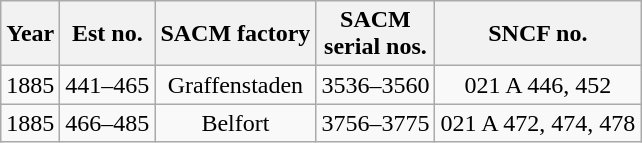<table class="wikitable" style=text-align:center>
<tr>
<th>Year</th>
<th>Est no.</th>
<th>SACM factory</th>
<th>SACM<br>serial nos.</th>
<th>SNCF no.</th>
</tr>
<tr>
<td>1885</td>
<td>441–465</td>
<td>Graffenstaden</td>
<td>3536–3560</td>
<td>021 A 446, 452</td>
</tr>
<tr>
<td>1885</td>
<td>466–485</td>
<td>Belfort</td>
<td>3756–3775</td>
<td>021 A 472, 474, 478</td>
</tr>
</table>
